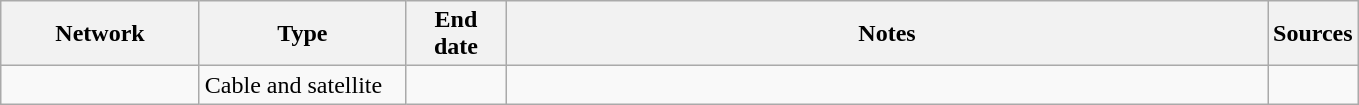<table class="wikitable">
<tr>
<th style="text-align:center; width:125px">Network</th>
<th style="text-align:center; width:130px">Type</th>
<th style="text-align:center; width:60px">End date</th>
<th style="text-align:center; width:500px">Notes</th>
<th style="text-align:center; width:30px">Sources</th>
</tr>
<tr>
<td><a href='#'></a></td>
<td>Cable and satellite</td>
<td></td>
<td></td>
<td></td>
</tr>
</table>
